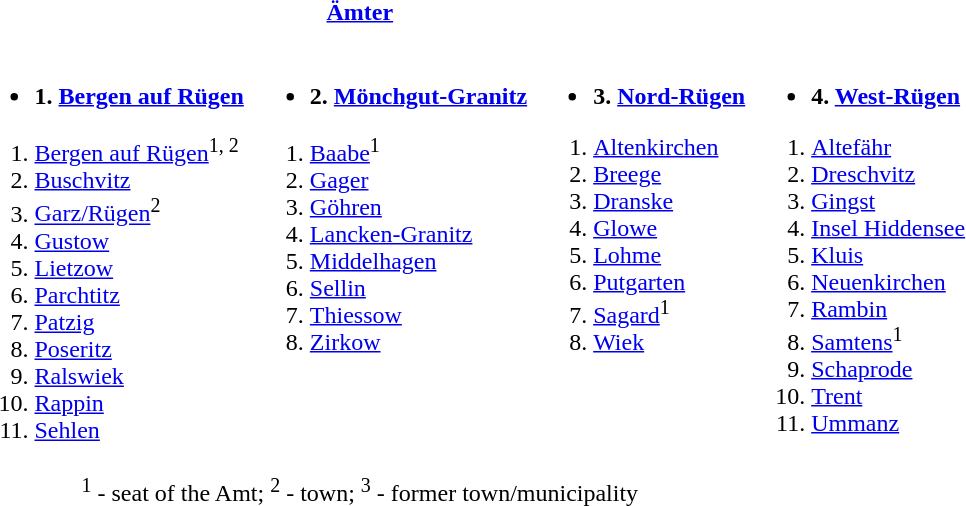<table>
<tr>
<th colspan=3><a href='#'>Ämter</a></th>
</tr>
<tr valign=top>
<td><br><ul><li><strong>1. <a href='#'>Bergen auf Rügen</a></strong></li></ul><ol><li><a href='#'>Bergen auf Rügen</a><sup>1, 2</sup></li><li><a href='#'>Buschvitz</a></li><li><a href='#'>Garz/Rügen</a><sup>2</sup></li><li><a href='#'>Gustow</a></li><li><a href='#'>Lietzow</a></li><li><a href='#'>Parchtitz</a></li><li><a href='#'>Patzig</a></li><li><a href='#'>Poseritz</a></li><li><a href='#'>Ralswiek</a></li><li><a href='#'>Rappin</a></li><li><a href='#'>Sehlen</a></li></ol></td>
<td><br><ul><li><strong>2. <a href='#'>Mönchgut-Granitz</a></strong></li></ul><ol><li><a href='#'>Baabe</a><sup>1</sup></li><li><a href='#'>Gager</a></li><li><a href='#'>Göhren</a></li><li><a href='#'>Lancken-Granitz</a></li><li><a href='#'>Middelhagen</a></li><li><a href='#'>Sellin</a></li><li><a href='#'>Thiessow</a></li><li><a href='#'>Zirkow</a></li></ol></td>
<td><br><ul><li><strong>3. <a href='#'>Nord-Rügen</a></strong></li></ul><ol><li><a href='#'>Altenkirchen</a></li><li><a href='#'>Breege</a></li><li><a href='#'>Dranske</a></li><li><a href='#'>Glowe</a></li><li><a href='#'>Lohme</a></li><li><a href='#'>Putgarten</a></li><li><a href='#'>Sagard</a><sup>1</sup></li><li><a href='#'>Wiek</a></li></ol></td>
<td><br><ul><li><strong>4. <a href='#'>West-Rügen</a></strong></li></ul><ol><li><a href='#'>Altefähr</a></li><li><a href='#'>Dreschvitz</a></li><li><a href='#'>Gingst</a></li><li><a href='#'>Insel Hiddensee</a></li><li><a href='#'>Kluis</a></li><li><a href='#'>Neuenkirchen</a></li><li><a href='#'>Rambin</a></li><li><a href='#'>Samtens</a><sup>1</sup></li><li><a href='#'>Schaprode</a></li><li><a href='#'>Trent</a></li><li><a href='#'>Ummanz</a></li></ol></td>
</tr>
<tr>
<td colspan=3 align=center><sup>1</sup> - seat of the Amt; <sup>2</sup> - town; <sup>3</sup> - former town/municipality</td>
</tr>
</table>
